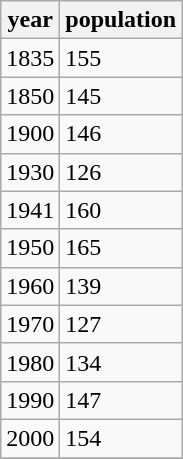<table class="wikitable">
<tr>
<th>year</th>
<th>population</th>
</tr>
<tr>
<td>1835</td>
<td>155</td>
</tr>
<tr>
<td>1850</td>
<td>145</td>
</tr>
<tr>
<td>1900</td>
<td>146</td>
</tr>
<tr>
<td>1930</td>
<td>126</td>
</tr>
<tr>
<td>1941</td>
<td>160</td>
</tr>
<tr>
<td>1950</td>
<td>165</td>
</tr>
<tr>
<td>1960</td>
<td>139</td>
</tr>
<tr>
<td>1970</td>
<td>127</td>
</tr>
<tr>
<td>1980</td>
<td>134</td>
</tr>
<tr>
<td>1990</td>
<td>147</td>
</tr>
<tr>
<td>2000</td>
<td>154</td>
</tr>
<tr>
</tr>
</table>
